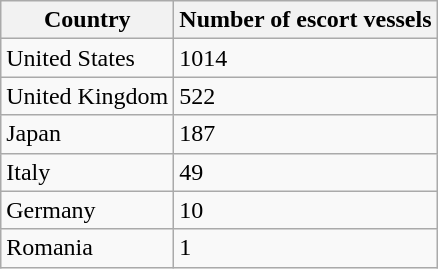<table class="wikitable">
<tr>
<th>Country</th>
<th>Number of escort vessels</th>
</tr>
<tr>
<td>United States</td>
<td>1014</td>
</tr>
<tr>
<td>United Kingdom</td>
<td>522</td>
</tr>
<tr>
<td>Japan</td>
<td>187</td>
</tr>
<tr>
<td>Italy</td>
<td>49</td>
</tr>
<tr>
<td>Germany</td>
<td>10</td>
</tr>
<tr>
<td>Romania</td>
<td>1</td>
</tr>
</table>
